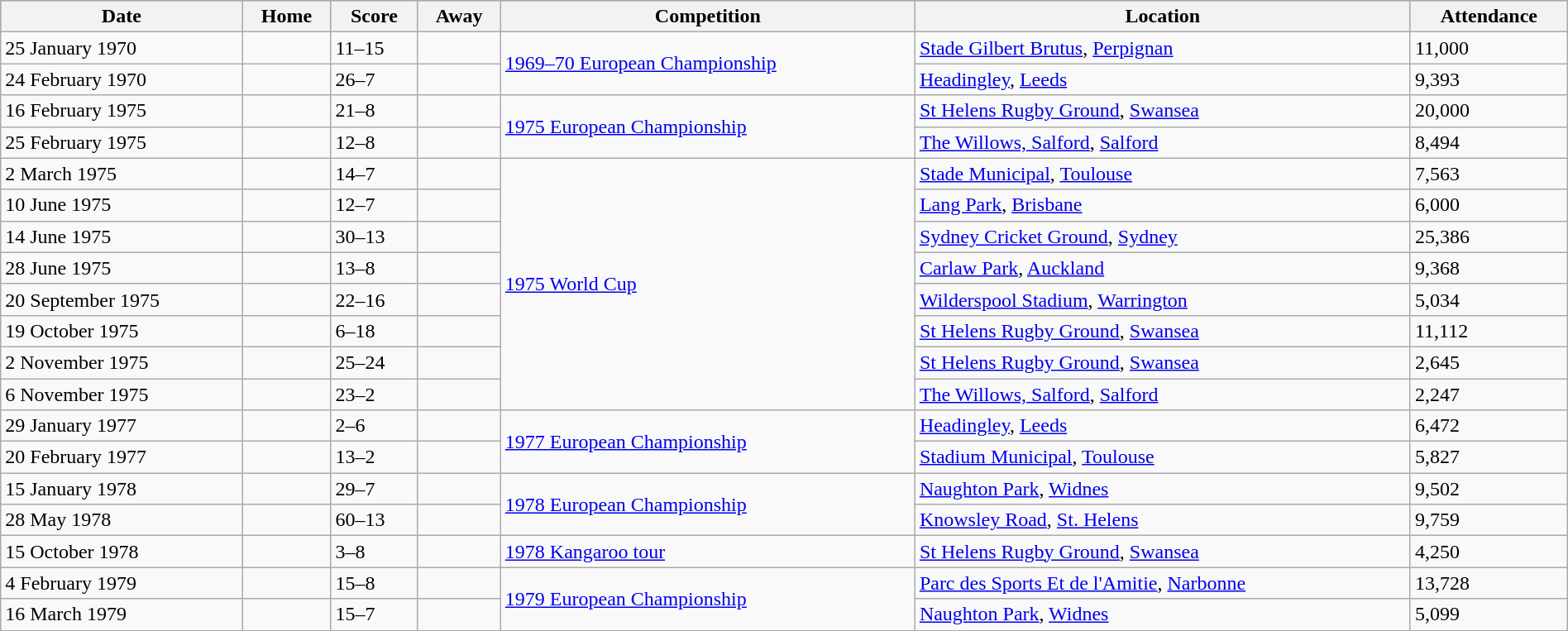<table class="wikitable" width=100%>
<tr bgcolor=#bdb76b>
<th>Date</th>
<th>Home</th>
<th>Score</th>
<th>Away</th>
<th>Competition</th>
<th>Location</th>
<th>Attendance</th>
</tr>
<tr>
<td>25 January 1970</td>
<td></td>
<td>11–15</td>
<td></td>
<td rowspan=2><a href='#'>1969–70 European Championship</a></td>
<td><a href='#'>Stade Gilbert Brutus</a>, <a href='#'>Perpignan</a></td>
<td>11,000</td>
</tr>
<tr>
<td>24 February 1970</td>
<td></td>
<td>26–7</td>
<td></td>
<td><a href='#'>Headingley</a>, <a href='#'>Leeds</a></td>
<td>9,393</td>
</tr>
<tr>
<td>16 February 1975</td>
<td></td>
<td>21–8</td>
<td></td>
<td rowspan=2><a href='#'>1975 European Championship</a></td>
<td><a href='#'>St Helens Rugby Ground</a>, <a href='#'>Swansea</a></td>
<td>20,000</td>
</tr>
<tr>
<td>25 February 1975</td>
<td></td>
<td>12–8</td>
<td></td>
<td><a href='#'>The Willows, Salford</a>, <a href='#'>Salford</a></td>
<td>8,494</td>
</tr>
<tr>
<td>2 March 1975</td>
<td></td>
<td>14–7</td>
<td></td>
<td rowspan=8><a href='#'>1975 World Cup</a></td>
<td><a href='#'>Stade Municipal</a>, <a href='#'>Toulouse</a></td>
<td>7,563</td>
</tr>
<tr>
<td>10 June 1975</td>
<td></td>
<td>12–7</td>
<td></td>
<td><a href='#'>Lang Park</a>, <a href='#'>Brisbane</a></td>
<td>6,000</td>
</tr>
<tr>
<td>14 June 1975</td>
<td></td>
<td>30–13</td>
<td></td>
<td><a href='#'>Sydney Cricket Ground</a>, <a href='#'>Sydney</a></td>
<td>25,386</td>
</tr>
<tr>
<td>28 June 1975</td>
<td></td>
<td>13–8</td>
<td></td>
<td><a href='#'>Carlaw Park</a>, <a href='#'>Auckland</a></td>
<td>9,368</td>
</tr>
<tr>
<td>20 September 1975</td>
<td></td>
<td>22–16</td>
<td></td>
<td><a href='#'>Wilderspool Stadium</a>, <a href='#'>Warrington</a></td>
<td>5,034</td>
</tr>
<tr>
<td>19 October 1975</td>
<td></td>
<td>6–18</td>
<td></td>
<td><a href='#'>St Helens Rugby Ground</a>, <a href='#'>Swansea</a></td>
<td>11,112</td>
</tr>
<tr>
<td>2 November 1975</td>
<td></td>
<td>25–24</td>
<td></td>
<td><a href='#'>St Helens Rugby Ground</a>, <a href='#'>Swansea</a></td>
<td>2,645</td>
</tr>
<tr>
<td>6 November 1975</td>
<td></td>
<td>23–2</td>
<td></td>
<td><a href='#'>The Willows, Salford</a>, <a href='#'>Salford</a></td>
<td>2,247</td>
</tr>
<tr>
<td>29 January 1977</td>
<td></td>
<td>2–6</td>
<td></td>
<td rowspan=2><a href='#'>1977 European Championship</a></td>
<td><a href='#'>Headingley</a>, <a href='#'>Leeds</a></td>
<td>6,472</td>
</tr>
<tr>
<td>20 February 1977</td>
<td></td>
<td>13–2</td>
<td></td>
<td><a href='#'>Stadium Municipal</a>, <a href='#'>Toulouse</a></td>
<td>5,827</td>
</tr>
<tr>
<td>15 January 1978</td>
<td></td>
<td>29–7</td>
<td></td>
<td rowspan=2><a href='#'>1978 European Championship</a></td>
<td><a href='#'>Naughton Park</a>, <a href='#'>Widnes</a></td>
<td>9,502</td>
</tr>
<tr>
<td>28 May 1978</td>
<td></td>
<td>60–13</td>
<td></td>
<td><a href='#'>Knowsley Road</a>, <a href='#'>St. Helens</a></td>
<td>9,759</td>
</tr>
<tr>
<td>15 October 1978</td>
<td></td>
<td>3–8</td>
<td></td>
<td><a href='#'>1978 Kangaroo tour</a></td>
<td><a href='#'>St Helens Rugby Ground</a>, <a href='#'>Swansea</a></td>
<td>4,250</td>
</tr>
<tr>
<td>4 February 1979</td>
<td></td>
<td>15–8</td>
<td></td>
<td rowspan=2><a href='#'>1979 European Championship</a></td>
<td><a href='#'>Parc des Sports Et de l'Amitie</a>, <a href='#'>Narbonne</a></td>
<td>13,728</td>
</tr>
<tr>
<td>16 March 1979</td>
<td></td>
<td>15–7</td>
<td></td>
<td><a href='#'>Naughton Park</a>, <a href='#'>Widnes</a></td>
<td>5,099</td>
</tr>
</table>
